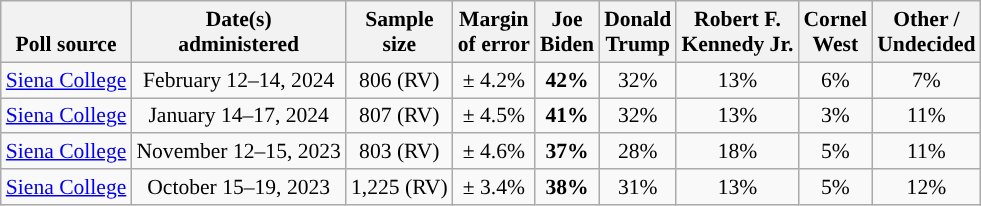<table class="wikitable sortable mw-datatable" style="font-size:90%;text-align:center;line-height:17px">
<tr valign=bottom>
<th>Poll source</th>
<th>Date(s)<br>administered</th>
<th>Sample<br>size</th>
<th>Margin<br>of error</th>
<th class="unsortable">Joe<br>Biden<br></th>
<th class="unsortable">Donald<br>Trump<br></th>
<th class="unsortable">Robert F.<br>Kennedy Jr.<br></th>
<th class="unsortable">Cornel<br>West<br></th>
<th class="unsortable">Other /<br>Undecided</th>
</tr>
<tr>
<td style="text-align:left;"><a href='#'>Siena College</a></td>
<td data-sort-value="2024-02-20">February 12–14, 2024</td>
<td>806 (RV)</td>
<td>± 4.2%</td>
<td style="color:black;background-color:"><strong>42%</strong></td>
<td>32%</td>
<td>13%</td>
<td>6%</td>
<td>7%</td>
</tr>
<tr>
<td style="text-align:left;"><a href='#'>Siena College</a></td>
<td data-sort-value="2024-01-22">January 14–17, 2024</td>
<td>807 (RV)</td>
<td>± 4.5%</td>
<td style="color:black;background-color:"><strong>41%</strong></td>
<td>32%</td>
<td>13%</td>
<td>3%</td>
<td>11%</td>
</tr>
<tr>
<td style="text-align:left;"><a href='#'>Siena College</a></td>
<td data-sort-value="2023-10-19">November 12–15, 2023</td>
<td>803 (RV)</td>
<td>± 4.6%</td>
<td style="color:black;background-color:"><strong>37%</strong></td>
<td>28%</td>
<td>18%</td>
<td>5%</td>
<td>11%</td>
</tr>
<tr>
<td style="text-align:left;"><a href='#'>Siena College</a></td>
<td data-sort-value="2023-10-19">October 15–19, 2023</td>
<td>1,225 (RV)</td>
<td>± 3.4%</td>
<td style="color:black;background-color:"><strong>38%</strong></td>
<td>31%</td>
<td>13%</td>
<td>5%</td>
<td>12%</td>
</tr>
</table>
